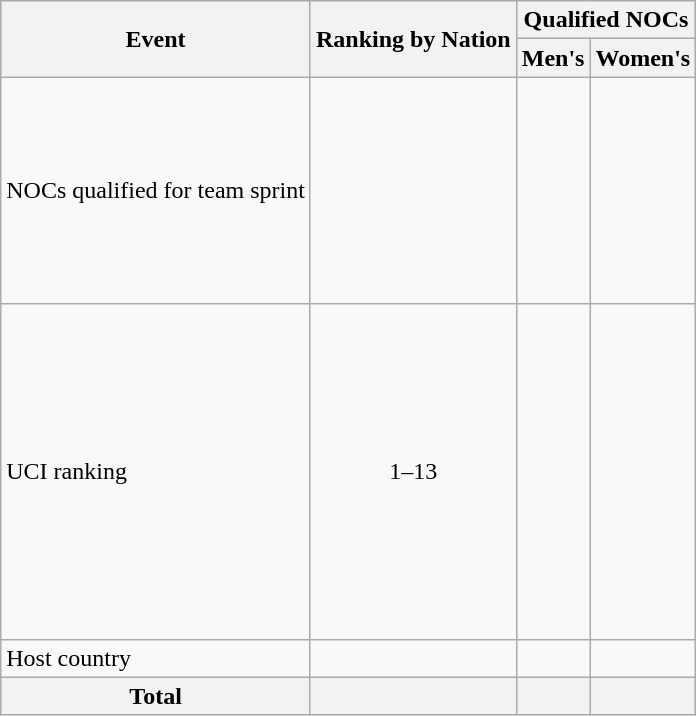<table class="wikitable">
<tr>
<th rowspan=2>Event</th>
<th rowspan=2>Ranking by Nation</th>
<th colspan=2>Qualified NOCs</th>
</tr>
<tr>
<th>Men's</th>
<th>Women's</th>
</tr>
<tr>
<td>NOCs qualified for team sprint</td>
<td style="text-align:center;"></td>
<td><br><br><br><br><br><br><br><br></td>
<td><br><br><br><br><br><br><br><br></td>
</tr>
<tr>
<td>UCI ranking</td>
<td style="text-align:center;">1–13</td>
<td><br><br><br><br><br><br><br><br><br><br><br><br></td>
<td><br><br><br><br><br><br><br><br><br><br><br><br></td>
</tr>
<tr>
<td>Host country</td>
<td></td>
<td></td>
<td></td>
</tr>
<tr>
<th>Total</th>
<th></th>
<th></th>
<th></th>
</tr>
</table>
